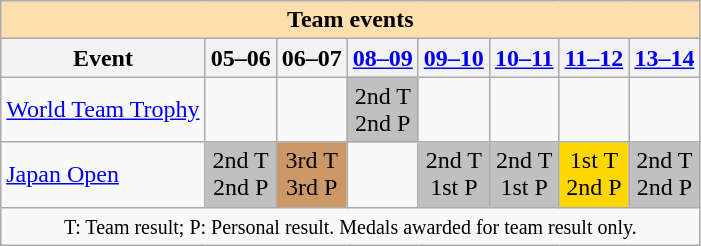<table class="wikitable" style="text-align:center">
<tr>
<th style="background-color: #ffdead; " colspan=8 align=center>Team events</th>
</tr>
<tr>
<th>Event</th>
<th>05–06</th>
<th>06–07</th>
<th><a href='#'>08–09</a></th>
<th><a href='#'>09–10</a></th>
<th><a href='#'>10–11</a></th>
<th><a href='#'>11–12</a></th>
<th><a href='#'>13–14</a></th>
</tr>
<tr>
<td align=left><a href='#'>World Team Trophy</a></td>
<td></td>
<td></td>
<td bgcolor=silver>2nd T <br> 2nd P</td>
<td></td>
<td></td>
<td></td>
<td></td>
</tr>
<tr>
<td align=left><a href='#'>Japan Open</a></td>
<td bgcolor=silver>2nd T <br> 2nd P</td>
<td bgcolor=cc9966>3rd T <br> 3rd P</td>
<td></td>
<td bgcolor=silver>2nd T <br> 1st P</td>
<td bgcolor=silver>2nd T <br> 1st P</td>
<td bgcolor=gold>1st T <br> 2nd P</td>
<td bgcolor=silver>2nd T <br> 2nd P</td>
</tr>
<tr>
<td colspan=8 align=center><small> T: Team result; P: Personal result. Medals awarded for team result only. </small></td>
</tr>
</table>
